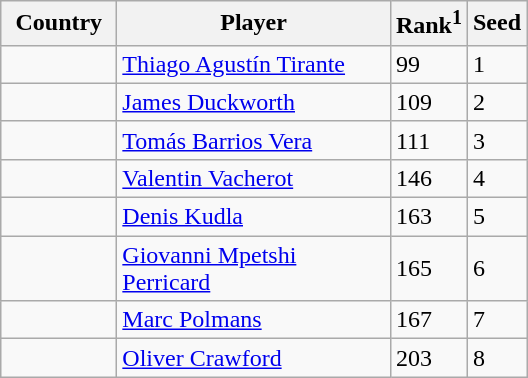<table class="sortable wikitable">
<tr>
<th width="70">Country</th>
<th width="175">Player</th>
<th>Rank<sup>1</sup></th>
<th>Seed</th>
</tr>
<tr>
<td></td>
<td><a href='#'>Thiago Agustín Tirante</a></td>
<td>99</td>
<td>1</td>
</tr>
<tr>
<td></td>
<td><a href='#'>James Duckworth</a></td>
<td>109</td>
<td>2</td>
</tr>
<tr>
<td></td>
<td><a href='#'>Tomás Barrios Vera</a></td>
<td>111</td>
<td>3</td>
</tr>
<tr>
<td></td>
<td><a href='#'>Valentin Vacherot</a></td>
<td>146</td>
<td>4</td>
</tr>
<tr>
<td></td>
<td><a href='#'>Denis Kudla</a></td>
<td>163</td>
<td>5</td>
</tr>
<tr>
<td></td>
<td><a href='#'>Giovanni Mpetshi Perricard</a></td>
<td>165</td>
<td>6</td>
</tr>
<tr>
<td></td>
<td><a href='#'>Marc Polmans</a></td>
<td>167</td>
<td>7</td>
</tr>
<tr>
<td></td>
<td><a href='#'>Oliver Crawford</a></td>
<td>203</td>
<td>8</td>
</tr>
</table>
